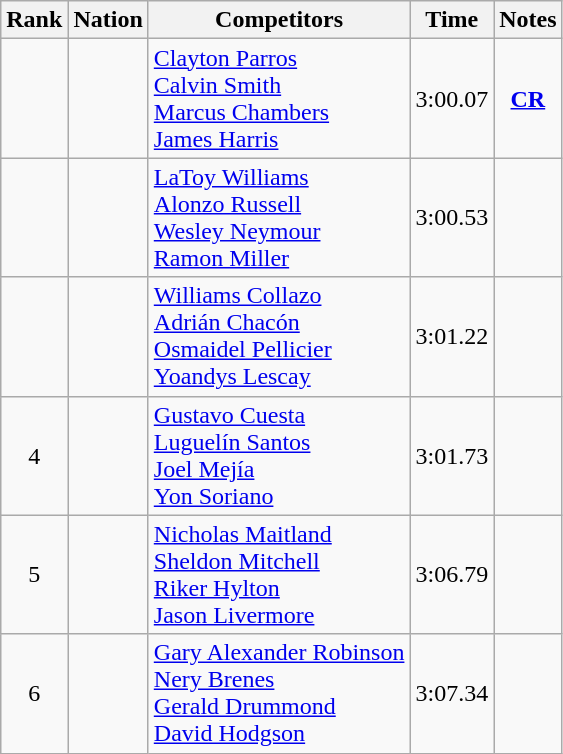<table class="wikitable sortable" style="text-align:center">
<tr>
<th>Rank</th>
<th>Nation</th>
<th>Competitors</th>
<th>Time</th>
<th>Notes</th>
</tr>
<tr>
<td align=center></td>
<td align=left></td>
<td align=left><a href='#'>Clayton Parros</a><br><a href='#'>Calvin Smith</a><br><a href='#'>Marcus Chambers</a><br><a href='#'>James Harris</a></td>
<td>3:00.07</td>
<td><strong><a href='#'>CR</a></strong></td>
</tr>
<tr>
<td align=center></td>
<td align=left></td>
<td align=left><a href='#'>LaToy Williams</a><br><a href='#'>Alonzo Russell</a><br><a href='#'>Wesley Neymour</a><br><a href='#'>Ramon Miller</a></td>
<td>3:00.53</td>
<td></td>
</tr>
<tr>
<td align=center></td>
<td align=left></td>
<td align=left><a href='#'>Williams Collazo</a><br><a href='#'>Adrián Chacón</a><br><a href='#'>Osmaidel Pellicier</a><br><a href='#'>Yoandys Lescay</a></td>
<td>3:01.22</td>
<td></td>
</tr>
<tr>
<td align=center>4</td>
<td align=left></td>
<td align=left><a href='#'>Gustavo Cuesta</a><br><a href='#'>Luguelín Santos</a><br><a href='#'>Joel Mejía</a><br><a href='#'>Yon Soriano</a></td>
<td>3:01.73</td>
<td></td>
</tr>
<tr>
<td align=center>5</td>
<td align=left></td>
<td align=left><a href='#'>Nicholas Maitland</a><br><a href='#'>Sheldon Mitchell</a><br><a href='#'>Riker Hylton</a><br><a href='#'>Jason Livermore</a></td>
<td>3:06.79</td>
<td></td>
</tr>
<tr>
<td align=center>6</td>
<td align=left></td>
<td align=left><a href='#'>Gary Alexander Robinson</a><br><a href='#'>Nery Brenes</a><br><a href='#'>Gerald Drummond</a><br><a href='#'>David Hodgson</a></td>
<td>3:07.34</td>
<td></td>
</tr>
</table>
